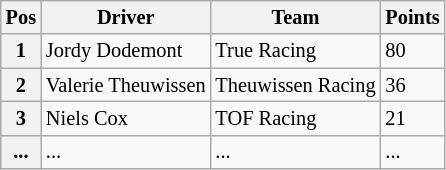<table class="wikitable" style="font-size:85%">
<tr>
<th>Pos</th>
<th>Driver</th>
<th>Team</th>
<th>Points</th>
</tr>
<tr>
<th>1</th>
<td> Jordy Dodemont</td>
<td>True Racing</td>
<td>80</td>
</tr>
<tr>
<th>2</th>
<td> Valerie Theuwissen</td>
<td>Theuwissen Racing</td>
<td>36</td>
</tr>
<tr>
<th>3</th>
<td> Niels Cox</td>
<td>TOF Racing</td>
<td>21</td>
</tr>
<tr>
<th>...</th>
<td>...</td>
<td>...</td>
<td>...</td>
</tr>
</table>
